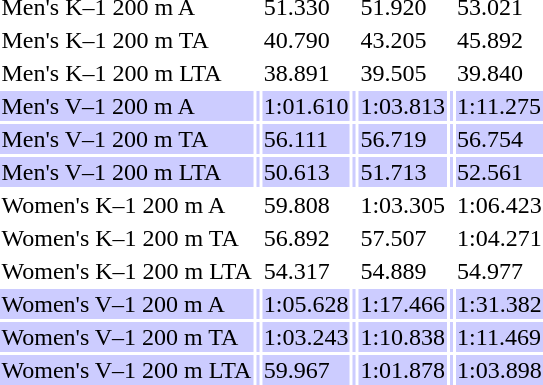<table>
<tr>
<td>Men's K–1 200 m A</td>
<td></td>
<td>51.330</td>
<td></td>
<td>51.920</td>
<td></td>
<td>53.021</td>
</tr>
<tr>
<td>Men's K–1 200 m TA</td>
<td></td>
<td>40.790</td>
<td></td>
<td>43.205</td>
<td></td>
<td>45.892</td>
</tr>
<tr>
<td>Men's K–1 200 m LTA</td>
<td></td>
<td>38.891</td>
<td></td>
<td>39.505</td>
<td></td>
<td>39.840</td>
</tr>
<tr bgcolor=ccccff>
<td>Men's V–1 200 m A</td>
<td></td>
<td>1:01.610</td>
<td></td>
<td>1:03.813</td>
<td></td>
<td>1:11.275</td>
</tr>
<tr bgcolor=ccccff>
<td>Men's V–1 200 m TA</td>
<td></td>
<td>56.111</td>
<td></td>
<td>56.719</td>
<td></td>
<td>56.754</td>
</tr>
<tr bgcolor=ccccff>
<td>Men's V–1 200 m LTA</td>
<td></td>
<td>50.613</td>
<td></td>
<td>51.713</td>
<td></td>
<td>52.561</td>
</tr>
<tr>
<td>Women's K–1 200 m A</td>
<td></td>
<td>59.808</td>
<td></td>
<td>1:03.305</td>
<td></td>
<td>1:06.423</td>
</tr>
<tr>
<td>Women's K–1 200 m TA</td>
<td></td>
<td>56.892</td>
<td></td>
<td>57.507</td>
<td></td>
<td>1:04.271</td>
</tr>
<tr>
<td>Women's K–1 200 m LTA</td>
<td></td>
<td>54.317</td>
<td></td>
<td>54.889</td>
<td></td>
<td>54.977</td>
</tr>
<tr bgcolor=ccccff>
<td>Women's V–1 200 m A</td>
<td></td>
<td>1:05.628</td>
<td></td>
<td>1:17.466</td>
<td></td>
<td>1:31.382</td>
</tr>
<tr bgcolor=ccccff>
<td>Women's V–1 200 m TA</td>
<td></td>
<td>1:03.243</td>
<td></td>
<td>1:10.838</td>
<td></td>
<td>1:11.469</td>
</tr>
<tr bgcolor=ccccff>
<td>Women's V–1 200 m LTA</td>
<td></td>
<td>59.967</td>
<td></td>
<td>1:01.878</td>
<td></td>
<td>1:03.898</td>
</tr>
</table>
